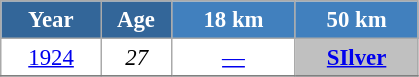<table class="wikitable" style="font-size:95%; text-align:center; border:grey solid 1px; border-collapse:collapse; background:#ffffff;">
<tr>
<th style="background-color:#369; color:white; width:60px;"> Year </th>
<th style="background-color:#369; color:white; width:40px;"> Age </th>
<th style="background-color:#4180be; color:white; width:75px;"> 18 km </th>
<th style="background-color:#4180be; color:white; width:75px;"> 50 km </th>
</tr>
<tr>
<td><a href='#'>1924</a></td>
<td><em>27</em></td>
<td><a href='#'>—</a></td>
<td style="background:silver;"><a href='#'><strong>SIlver</strong></a></td>
</tr>
<tr>
</tr>
</table>
